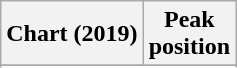<table class="wikitable sortable plainrowheaders" style="text-align:center">
<tr>
<th scope="col">Chart (2019)</th>
<th scope="col">Peak<br>position</th>
</tr>
<tr>
</tr>
<tr>
</tr>
<tr>
</tr>
<tr>
</tr>
<tr>
</tr>
</table>
